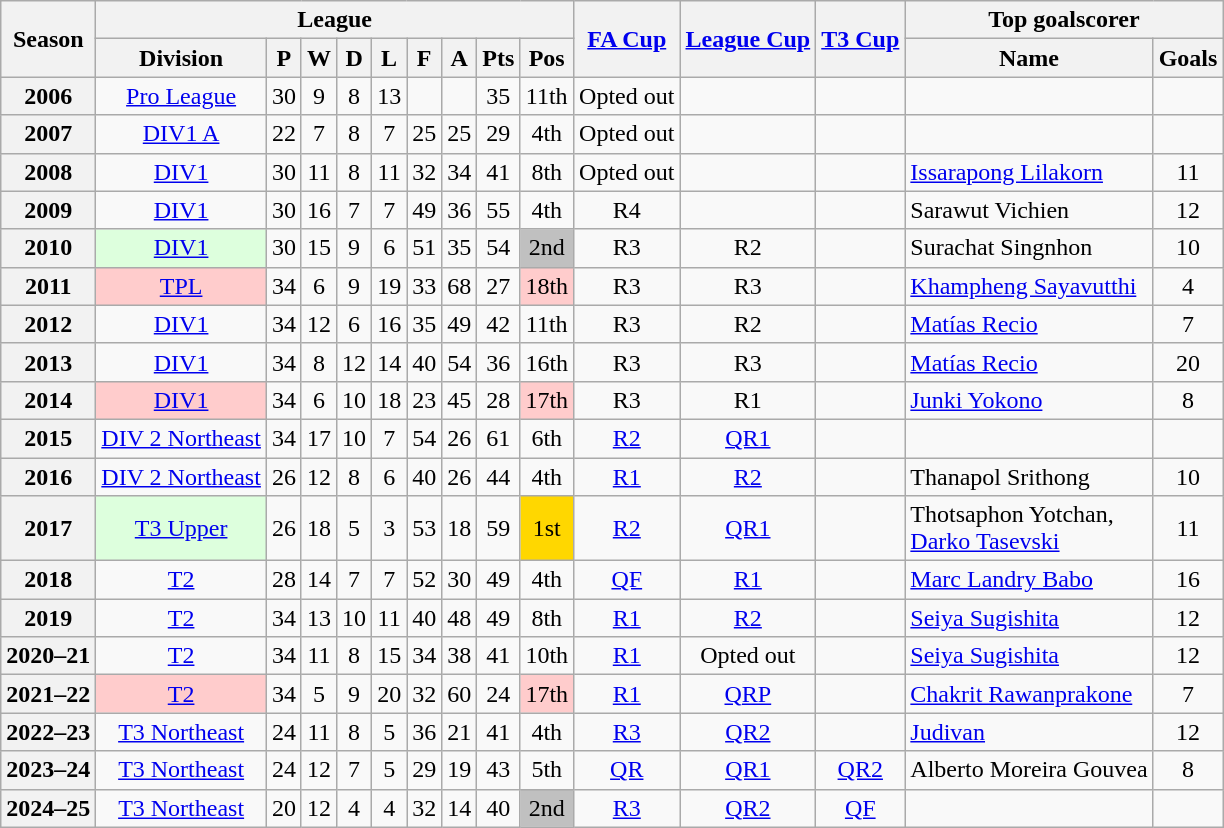<table class="wikitable" style="text-align: center">
<tr>
<th rowspan=2>Season</th>
<th colspan=9>League</th>
<th rowspan=2><a href='#'>FA Cup</a></th>
<th rowspan=2><a href='#'>League Cup</a></th>
<th rowspan=2><a href='#'>T3 Cup</a></th>
<th colspan=2>Top goalscorer</th>
</tr>
<tr>
<th>Division</th>
<th>P</th>
<th>W</th>
<th>D</th>
<th>L</th>
<th>F</th>
<th>A</th>
<th>Pts</th>
<th>Pos</th>
<th>Name</th>
<th>Goals</th>
</tr>
<tr>
<th>2006</th>
<td><a href='#'>Pro League</a></td>
<td>30</td>
<td>9</td>
<td>8</td>
<td>13</td>
<td></td>
<td></td>
<td>35</td>
<td>11th</td>
<td>Opted out</td>
<td></td>
<td></td>
<td></td>
<td></td>
</tr>
<tr>
<th>2007</th>
<td><a href='#'>DIV1 A</a></td>
<td>22</td>
<td>7</td>
<td>8</td>
<td>7</td>
<td>25</td>
<td>25</td>
<td>29</td>
<td>4th</td>
<td>Opted out</td>
<td></td>
<td></td>
<td></td>
<td></td>
</tr>
<tr>
<th>2008</th>
<td><a href='#'>DIV1</a></td>
<td>30</td>
<td>11</td>
<td>8</td>
<td>11</td>
<td>32</td>
<td>34</td>
<td>41</td>
<td>8th</td>
<td>Opted out</td>
<td></td>
<td></td>
<td align="left"> <a href='#'>Issarapong Lilakorn</a></td>
<td>11</td>
</tr>
<tr>
<th>2009</th>
<td><a href='#'>DIV1</a></td>
<td>30</td>
<td>16</td>
<td>7</td>
<td>7</td>
<td>49</td>
<td>36</td>
<td>55</td>
<td>4th</td>
<td>R4</td>
<td></td>
<td></td>
<td align="left"> Sarawut Vichien</td>
<td>12</td>
</tr>
<tr>
<th>2010</th>
<td bgcolor="#DDFFDD"><a href='#'>DIV1</a></td>
<td>30</td>
<td>15</td>
<td>9</td>
<td>6</td>
<td>51</td>
<td>35</td>
<td>54</td>
<td bgcolor=silver>2nd</td>
<td>R3</td>
<td>R2</td>
<td></td>
<td align="left"> Surachat Singnhon</td>
<td>10</td>
</tr>
<tr>
<th>2011</th>
<td bgcolor="#FFCCCC"><a href='#'>TPL</a></td>
<td>34</td>
<td>6</td>
<td>9</td>
<td>19</td>
<td>33</td>
<td>68</td>
<td>27</td>
<td bgcolor="#FFCCCC">18th</td>
<td>R3</td>
<td>R3</td>
<td></td>
<td align="left"> <a href='#'>Khampheng Sayavutthi</a></td>
<td>4</td>
</tr>
<tr>
<th>2012</th>
<td><a href='#'>DIV1</a></td>
<td>34</td>
<td>12</td>
<td>6</td>
<td>16</td>
<td>35</td>
<td>49</td>
<td>42</td>
<td>11th</td>
<td>R3</td>
<td>R2</td>
<td></td>
<td align="left"> <a href='#'>Matías Recio</a></td>
<td>7</td>
</tr>
<tr>
<th>2013</th>
<td><a href='#'>DIV1</a></td>
<td>34</td>
<td>8</td>
<td>12</td>
<td>14</td>
<td>40</td>
<td>54</td>
<td>36</td>
<td>16th</td>
<td>R3</td>
<td>R3</td>
<td></td>
<td align="left"> <a href='#'>Matías Recio</a></td>
<td>20</td>
</tr>
<tr>
<th>2014</th>
<td bgcolor="#FFCCCC"><a href='#'>DIV1</a></td>
<td>34</td>
<td>6</td>
<td>10</td>
<td>18</td>
<td>23</td>
<td>45</td>
<td>28</td>
<td bgcolor="#FFCCCC">17th</td>
<td>R3</td>
<td>R1</td>
<td></td>
<td align="left"> <a href='#'>Junki Yokono</a></td>
<td>8</td>
</tr>
<tr>
<th>2015</th>
<td><a href='#'>DIV 2 Northeast</a></td>
<td>34</td>
<td>17</td>
<td>10</td>
<td>7</td>
<td>54</td>
<td>26</td>
<td>61</td>
<td>6th</td>
<td><a href='#'>R2</a></td>
<td><a href='#'>QR1</a></td>
<td></td>
<td></td>
<td></td>
</tr>
<tr>
<th>2016</th>
<td><a href='#'>DIV 2 Northeast</a></td>
<td>26</td>
<td>12</td>
<td>8</td>
<td>6</td>
<td>40</td>
<td>26</td>
<td>44</td>
<td>4th</td>
<td><a href='#'>R1</a></td>
<td><a href='#'>R2</a></td>
<td></td>
<td align="left"> Thanapol Srithong</td>
<td>10</td>
</tr>
<tr>
<th>2017</th>
<td bgcolor="#DDFFDD"><a href='#'>T3 Upper</a></td>
<td>26</td>
<td>18</td>
<td>5</td>
<td>3</td>
<td>53</td>
<td>18</td>
<td>59</td>
<td bgcolor=gold>1st</td>
<td><a href='#'>R2</a></td>
<td><a href='#'>QR1</a></td>
<td></td>
<td align="left"> Thotsaphon Yotchan,<br> <a href='#'>Darko Tasevski</a></td>
<td>11</td>
</tr>
<tr>
<th>2018</th>
<td><a href='#'>T2</a></td>
<td>28</td>
<td>14</td>
<td>7</td>
<td>7</td>
<td>52</td>
<td>30</td>
<td>49</td>
<td>4th</td>
<td><a href='#'>QF</a></td>
<td><a href='#'>R1</a></td>
<td></td>
<td align="left"> <a href='#'>Marc Landry Babo</a></td>
<td>16</td>
</tr>
<tr>
<th>2019</th>
<td><a href='#'>T2</a></td>
<td>34</td>
<td>13</td>
<td>10</td>
<td>11</td>
<td>40</td>
<td>48</td>
<td>49</td>
<td>8th</td>
<td><a href='#'>R1</a></td>
<td><a href='#'>R2</a></td>
<td></td>
<td align="left"> <a href='#'>Seiya Sugishita</a></td>
<td>12</td>
</tr>
<tr>
<th>2020–21</th>
<td><a href='#'>T2</a></td>
<td>34</td>
<td>11</td>
<td>8</td>
<td>15</td>
<td>34</td>
<td>38</td>
<td>41</td>
<td>10th</td>
<td><a href='#'>R1</a></td>
<td>Opted out</td>
<td></td>
<td align="left"> <a href='#'>Seiya Sugishita</a></td>
<td>12</td>
</tr>
<tr>
<th>2021–22</th>
<td bgcolor="#FFCCCC"><a href='#'>T2</a></td>
<td>34</td>
<td>5</td>
<td>9</td>
<td>20</td>
<td>32</td>
<td>60</td>
<td>24</td>
<td bgcolor="#FFCCCC">17th</td>
<td><a href='#'>R1</a></td>
<td><a href='#'>QRP</a></td>
<td></td>
<td align="left"> <a href='#'>Chakrit Rawanprakone</a></td>
<td>7</td>
</tr>
<tr>
<th>2022–23</th>
<td><a href='#'>T3 Northeast</a></td>
<td>24</td>
<td>11</td>
<td>8</td>
<td>5</td>
<td>36</td>
<td>21</td>
<td>41</td>
<td>4th</td>
<td><a href='#'>R3</a></td>
<td><a href='#'>QR2</a></td>
<td></td>
<td align="left"> <a href='#'>Judivan</a></td>
<td>12</td>
</tr>
<tr>
<th>2023–24</th>
<td><a href='#'>T3 Northeast</a></td>
<td>24</td>
<td>12</td>
<td>7</td>
<td>5</td>
<td>29</td>
<td>19</td>
<td>43</td>
<td>5th</td>
<td><a href='#'>QR</a></td>
<td><a href='#'>QR1</a></td>
<td><a href='#'>QR2</a></td>
<td align="left"> Alberto Moreira Gouvea</td>
<td>8</td>
</tr>
<tr>
<th>2024–25</th>
<td><a href='#'>T3 Northeast</a></td>
<td>20</td>
<td>12</td>
<td>4</td>
<td>4</td>
<td>32</td>
<td>14</td>
<td>40</td>
<td bgcolor=silver>2nd</td>
<td><a href='#'>R3</a></td>
<td><a href='#'>QR2</a></td>
<td><a href='#'>QF</a></td>
<td align="left"></td>
<td></td>
</tr>
</table>
